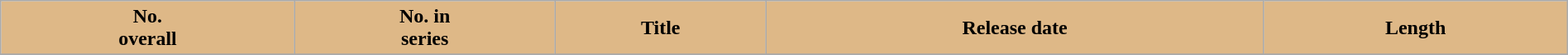<table class="wikitable plainrowheaders" style="width:100%;">
<tr style="color:black">
<th style="background:#DEB887;">No.<br>overall</th>
<th style="background:#DEB887;">No. in<br>series</th>
<th style="background:#DEB887;">Title</th>
<th style="background:#DEB887;">Release date</th>
<th style="background:#DEB887;">Length</th>
</tr>
<tr>
</tr>
</table>
